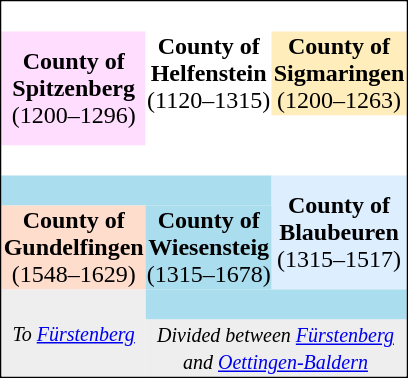<table align="center" style="border-spacing: 0px; border: 1px solid black; text-align: center;">
<tr>
<td colspan=3 style="background: #fff;">      </td>
</tr>
<tr>
<td colspan=1 rowspan="2" style="background: #fdf;"><strong>County of<br>Spitzenberg</strong><br>(1200–1296)</td>
<td colspan=1 style="background: #fff;"><strong>County of<br>Helfenstein</strong><br>(1120–1315)</td>
<td colspan=1 style="background: #feb;"><strong>County of<br>Sigmaringen</strong><br>(1200–1263)</td>
</tr>
<tr>
<td colspan=2 style="background: #fff;">      </td>
</tr>
<tr>
<td colspan=3 style="background: #fff;">      </td>
</tr>
<tr>
<td colspan=2 style="background: #ade;">      </td>
<td colspan=1 rowspan="2" style="background: #def;"><strong>County of<br>Blaubeuren</strong><br>(1315–1517)</td>
</tr>
<tr>
<td colspan=1 rowspan="2" style="background: #fdc;"><strong>County of<br>Gundelfingen</strong><br>(1548–1629)</td>
<td colspan=1 style="background: #ade;"><strong>County of<br>Wiesensteig</strong><br>(1315–1678)</td>
</tr>
<tr>
<td colspan=2 rowspan="2" style="background: #ade;">      </td>
</tr>
<tr>
<td colspan=1 rowspan="2" style="background: #eee;"><small><em>To <a href='#'>Fürstenberg</a></em></small></td>
</tr>
<tr>
<td colspan=2 style="background: #eee;"><small><em>Divided between <a href='#'>Fürstenberg</a><br> and <a href='#'>Oettingen-Baldern</a></em></small></td>
</tr>
</table>
